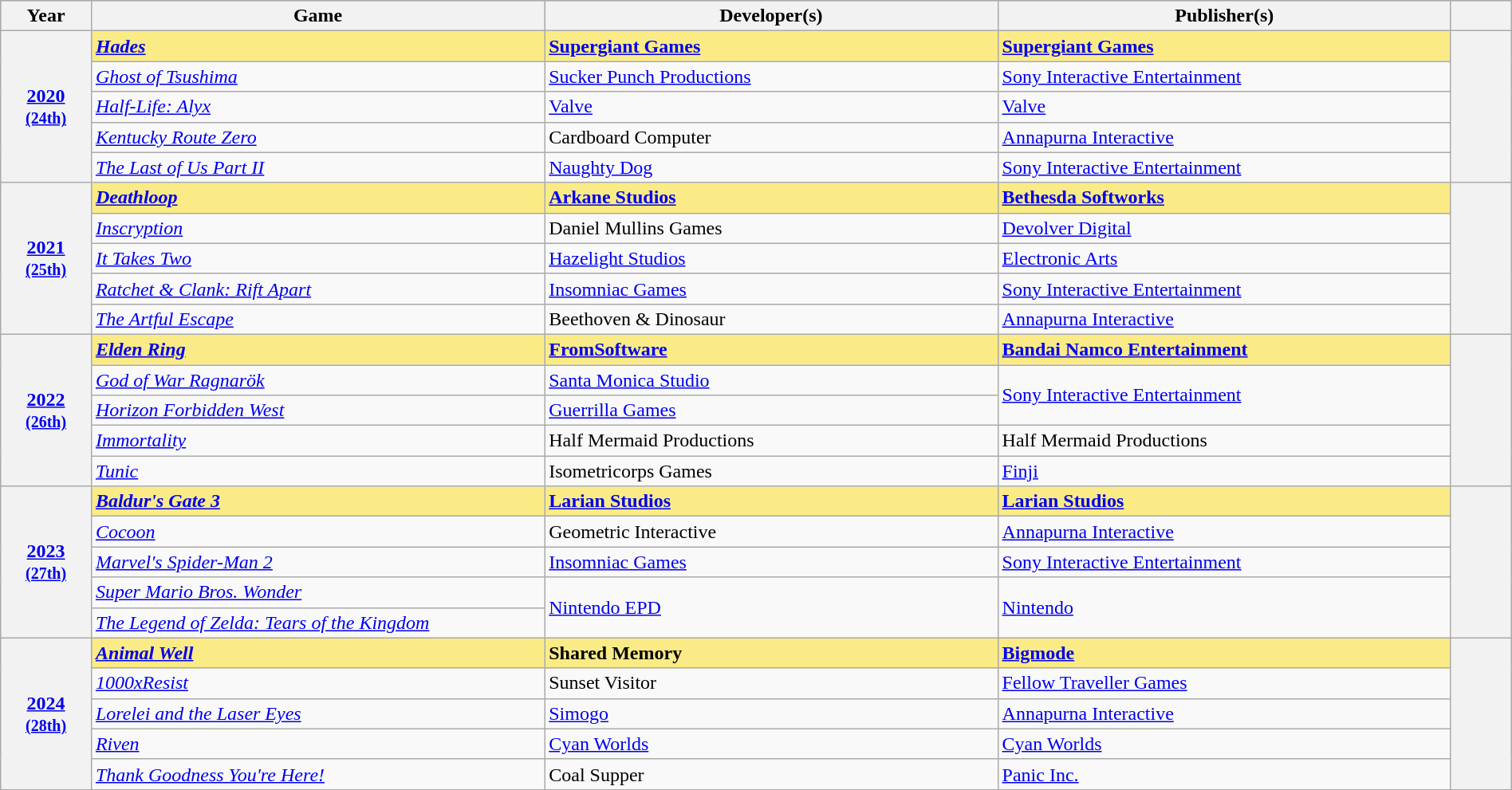<table class="wikitable sortable" style="width:100%;">
<tr style="background:#bebebe">
<th scope="col" style="width:6%;">Year</th>
<th scope="col" style="width:30%;">Game</th>
<th scope="col" style="width:30%;">Developer(s)</th>
<th scope="col" style="width:30%;">Publisher(s)</th>
<th scope="col" style="width:4%;" class="unsortable"></th>
</tr>
<tr>
<th scope="row" rowspan="5" style="text-align:center"><a href='#'>2020</a> <br><small><a href='#'>(24th)</a> </small></th>
<td style="background:#FAEB86"><strong><em><a href='#'>Hades</a></em></strong></td>
<td style="background:#FAEB86"><strong><a href='#'>Supergiant Games</a></strong></td>
<td style="background:#FAEB86"><strong><a href='#'>Supergiant Games</a></strong></td>
<th scope="row" rowspan="5" style="text-align;center;"></th>
</tr>
<tr>
<td><em><a href='#'>Ghost of Tsushima</a></em></td>
<td><a href='#'>Sucker Punch Productions</a></td>
<td><a href='#'>Sony Interactive Entertainment</a></td>
</tr>
<tr>
<td><em><a href='#'>Half-Life: Alyx</a></em></td>
<td><a href='#'>Valve</a></td>
<td><a href='#'>Valve</a></td>
</tr>
<tr>
<td><em><a href='#'>Kentucky Route Zero</a></em></td>
<td>Cardboard Computer</td>
<td><a href='#'>Annapurna Interactive</a></td>
</tr>
<tr>
<td><em><a href='#'>The Last of Us Part II</a></em></td>
<td><a href='#'>Naughty Dog</a></td>
<td><a href='#'>Sony Interactive Entertainment</a></td>
</tr>
<tr>
<th scope="row" rowspan="5" style="text-align:center"><a href='#'>2021</a> <br><small><a href='#'>(25th)</a> </small></th>
<td style="background:#FAEB86"><strong><em><a href='#'>Deathloop</a></em></strong></td>
<td style="background:#FAEB86"><strong><a href='#'>Arkane Studios</a></strong></td>
<td style="background:#FAEB86"><strong><a href='#'>Bethesda Softworks</a></strong></td>
<th scope="row" rowspan="5" style="text-align;center;"></th>
</tr>
<tr>
<td><em><a href='#'>Inscryption</a></em></td>
<td>Daniel Mullins Games</td>
<td><a href='#'>Devolver Digital</a></td>
</tr>
<tr>
<td><em><a href='#'>It Takes Two</a></em></td>
<td><a href='#'>Hazelight Studios</a></td>
<td><a href='#'>Electronic Arts</a></td>
</tr>
<tr>
<td><em><a href='#'>Ratchet & Clank: Rift Apart</a></em></td>
<td><a href='#'>Insomniac Games</a></td>
<td><a href='#'>Sony Interactive Entertainment</a></td>
</tr>
<tr>
<td><em><a href='#'>The Artful Escape</a></em></td>
<td>Beethoven & Dinosaur</td>
<td><a href='#'>Annapurna Interactive</a></td>
</tr>
<tr>
<th scope="row" rowspan="5" style="text-align:center"><a href='#'>2022</a> <br><small><a href='#'>(26th)</a> </small></th>
<td style="background:#FAEB86"><strong><em><a href='#'>Elden Ring</a></em></strong></td>
<td style="background:#FAEB86"><strong><a href='#'>FromSoftware</a></strong></td>
<td style="background:#FAEB86"><strong><a href='#'>Bandai Namco Entertainment</a></strong></td>
<th scope="row" rowspan="5" style="text-align;center;"></th>
</tr>
<tr>
<td><em><a href='#'>God of War Ragnarök</a></em></td>
<td><a href='#'>Santa Monica Studio</a></td>
<td rowspan="2"><a href='#'>Sony Interactive Entertainment</a></td>
</tr>
<tr>
<td><em><a href='#'>Horizon Forbidden West</a></em></td>
<td><a href='#'>Guerrilla Games</a></td>
</tr>
<tr>
<td><em><a href='#'>Immortality</a></em></td>
<td>Half Mermaid Productions</td>
<td>Half Mermaid Productions</td>
</tr>
<tr>
<td><em><a href='#'>Tunic</a></em></td>
<td>Isometricorps Games</td>
<td><a href='#'>Finji</a></td>
</tr>
<tr>
<th scope="row" rowspan="5" style="text-align:center"><a href='#'>2023</a> <br><small><a href='#'>(27th)</a> </small></th>
<td style="background:#FAEB86"><strong><em><a href='#'>Baldur's Gate 3</a></em></strong></td>
<td style="background:#FAEB86"><strong><a href='#'>Larian Studios</a></strong></td>
<td style="background:#FAEB86"><strong><a href='#'>Larian Studios</a></strong></td>
<th scope="row" rowspan="5" style="text-align;center;"></th>
</tr>
<tr>
<td><em><a href='#'>Cocoon</a></em></td>
<td>Geometric Interactive</td>
<td><a href='#'>Annapurna Interactive</a></td>
</tr>
<tr>
<td><em><a href='#'>Marvel's Spider-Man 2</a></em></td>
<td><a href='#'>Insomniac Games</a></td>
<td><a href='#'>Sony Interactive Entertainment</a></td>
</tr>
<tr>
<td><em><a href='#'>Super Mario Bros. Wonder</a></em></td>
<td rowspan="2"><a href='#'>Nintendo EPD</a></td>
<td rowspan="2"><a href='#'>Nintendo</a></td>
</tr>
<tr>
<td><em><a href='#'>The Legend of Zelda: Tears of the Kingdom</a></em></td>
</tr>
<tr>
<th scope="row" rowspan="5" style="text-align:center"><a href='#'>2024</a> <br><small><a href='#'>(28th)</a> </small></th>
<td style="background:#FAEB86"><strong><em><a href='#'>Animal Well</a></em></strong></td>
<td style="background:#FAEB86"><strong>Shared Memory</strong></td>
<td style="background:#FAEB86"><strong><a href='#'>Bigmode</a></strong></td>
<th scope="row" rowspan="5" style="text-align;center;"></th>
</tr>
<tr>
<td><em><a href='#'>1000xResist</a></em></td>
<td>Sunset Visitor</td>
<td><a href='#'>Fellow Traveller Games</a></td>
</tr>
<tr>
<td><em><a href='#'>Lorelei and the Laser Eyes</a></em></td>
<td><a href='#'>Simogo</a></td>
<td><a href='#'>Annapurna Interactive</a></td>
</tr>
<tr>
<td><em><a href='#'>Riven</a></em></td>
<td><a href='#'>Cyan Worlds</a></td>
<td><a href='#'>Cyan Worlds</a></td>
</tr>
<tr>
<td><em><a href='#'>Thank Goodness You're Here!</a></em></td>
<td>Coal Supper</td>
<td><a href='#'>Panic Inc.</a></td>
</tr>
</table>
